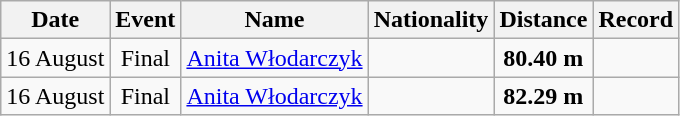<table class=wikitable style=text-align:center>
<tr>
<th>Date</th>
<th>Event</th>
<th>Name</th>
<th>Nationality</th>
<th>Distance</th>
<th>Record</th>
</tr>
<tr>
<td>16 August</td>
<td>Final</td>
<td align=left><a href='#'>Anita Włodarczyk</a></td>
<td align=left></td>
<td><strong>80.40 m</strong></td>
<td></td>
</tr>
<tr>
<td>16 August</td>
<td>Final</td>
<td align=left><a href='#'>Anita Włodarczyk</a></td>
<td align=left></td>
<td><strong>82.29 m</strong></td>
<td></td>
</tr>
</table>
